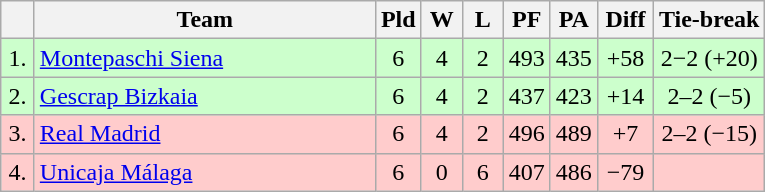<table class="wikitable" style="text-align:center">
<tr>
<th width=15></th>
<th width=220>Team</th>
<th width=20>Pld</th>
<th width=20>W</th>
<th width=20>L</th>
<th width=20>PF</th>
<th width=20>PA</th>
<th width=30>Diff</th>
<th>Tie-break</th>
</tr>
<tr style="background: #ccffcc;">
<td>1.</td>
<td align=left> <a href='#'>Montepaschi Siena</a></td>
<td>6</td>
<td>4</td>
<td>2</td>
<td>493</td>
<td>435</td>
<td>+58</td>
<td>2−2 (+20)</td>
</tr>
<tr style="background: #ccffcc;">
<td>2.</td>
<td align=left> <a href='#'>Gescrap Bizkaia</a></td>
<td>6</td>
<td>4</td>
<td>2</td>
<td>437</td>
<td>423</td>
<td>+14</td>
<td>2–2 (−5)</td>
</tr>
<tr style="background:#ffcccc;">
<td>3.</td>
<td align=left> <a href='#'>Real Madrid</a></td>
<td>6</td>
<td>4</td>
<td>2</td>
<td>496</td>
<td>489</td>
<td>+7</td>
<td>2–2 (−15)</td>
</tr>
<tr style="background:#ffcccc;">
<td>4.</td>
<td align=left> <a href='#'>Unicaja Málaga</a></td>
<td>6</td>
<td>0</td>
<td>6</td>
<td>407</td>
<td>486</td>
<td>−79</td>
<td></td>
</tr>
</table>
